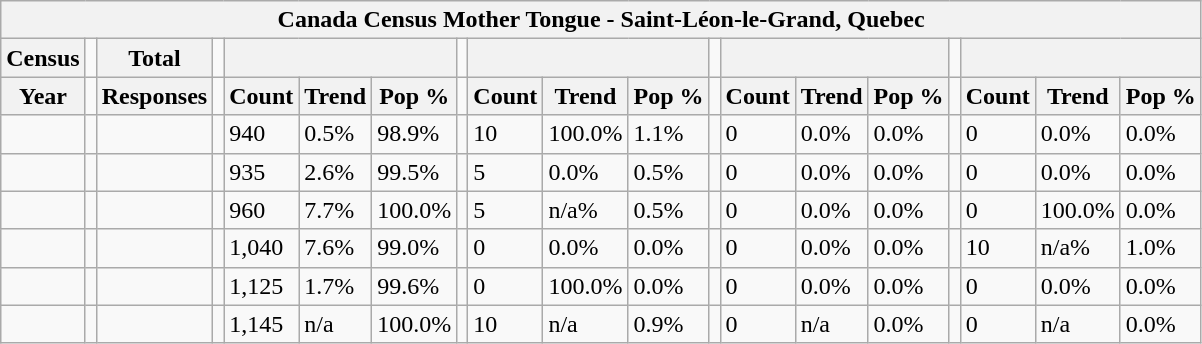<table class="wikitable">
<tr>
<th colspan="19">Canada Census Mother Tongue - Saint-Léon-le-Grand, Quebec</th>
</tr>
<tr>
<th>Census</th>
<td></td>
<th>Total</th>
<td colspan="1"></td>
<th colspan="3"></th>
<td colspan="1"></td>
<th colspan="3"></th>
<td colspan="1"></td>
<th colspan="3"></th>
<td colspan="1"></td>
<th colspan="3"></th>
</tr>
<tr>
<th>Year</th>
<td></td>
<th>Responses</th>
<td></td>
<th>Count</th>
<th>Trend</th>
<th>Pop %</th>
<td></td>
<th>Count</th>
<th>Trend</th>
<th>Pop %</th>
<td></td>
<th>Count</th>
<th>Trend</th>
<th>Pop %</th>
<td></td>
<th>Count</th>
<th>Trend</th>
<th>Pop %</th>
</tr>
<tr>
<td></td>
<td></td>
<td></td>
<td></td>
<td>940</td>
<td> 0.5%</td>
<td>98.9%</td>
<td></td>
<td>10</td>
<td> 100.0%</td>
<td>1.1%</td>
<td></td>
<td>0</td>
<td> 0.0%</td>
<td>0.0%</td>
<td></td>
<td>0</td>
<td> 0.0%</td>
<td>0.0%</td>
</tr>
<tr>
<td></td>
<td></td>
<td></td>
<td></td>
<td>935</td>
<td> 2.6%</td>
<td>99.5%</td>
<td></td>
<td>5</td>
<td> 0.0%</td>
<td>0.5%</td>
<td></td>
<td>0</td>
<td> 0.0%</td>
<td>0.0%</td>
<td></td>
<td>0</td>
<td> 0.0%</td>
<td>0.0%</td>
</tr>
<tr>
<td></td>
<td></td>
<td></td>
<td></td>
<td>960</td>
<td> 7.7%</td>
<td>100.0%</td>
<td></td>
<td>5</td>
<td> n/a%</td>
<td>0.5%</td>
<td></td>
<td>0</td>
<td> 0.0%</td>
<td>0.0%</td>
<td></td>
<td>0</td>
<td> 100.0%</td>
<td>0.0%</td>
</tr>
<tr>
<td></td>
<td></td>
<td></td>
<td></td>
<td>1,040</td>
<td> 7.6%</td>
<td>99.0%</td>
<td></td>
<td>0</td>
<td> 0.0%</td>
<td>0.0%</td>
<td></td>
<td>0</td>
<td> 0.0%</td>
<td>0.0%</td>
<td></td>
<td>10</td>
<td> n/a%</td>
<td>1.0%</td>
</tr>
<tr>
<td></td>
<td></td>
<td></td>
<td></td>
<td>1,125</td>
<td> 1.7%</td>
<td>99.6%</td>
<td></td>
<td>0</td>
<td> 100.0%</td>
<td>0.0%</td>
<td></td>
<td>0</td>
<td> 0.0%</td>
<td>0.0%</td>
<td></td>
<td>0</td>
<td> 0.0%</td>
<td>0.0%</td>
</tr>
<tr>
<td></td>
<td></td>
<td></td>
<td></td>
<td>1,145</td>
<td>n/a</td>
<td>100.0%</td>
<td></td>
<td>10</td>
<td>n/a</td>
<td>0.9%</td>
<td></td>
<td>0</td>
<td>n/a</td>
<td>0.0%</td>
<td></td>
<td>0</td>
<td>n/a</td>
<td>0.0%</td>
</tr>
</table>
